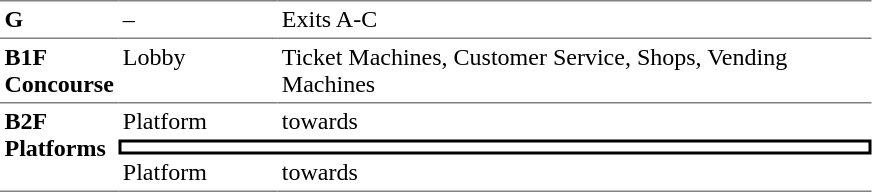<table table border=0 cellspacing=0 cellpadding=3>
<tr>
<td style="border-top:solid 1px gray;" width=50 valign=top><strong>G</strong></td>
<td style="border-top:solid 1px gray;" width=100 valign=top>–</td>
<td style="border-top:solid 1px gray;" width=390 valign=top>Exits A-C</td>
</tr>
<tr>
<td style="border-bottom:solid 1px gray; border-top:solid 1px gray;" valign=top width=50><strong>B1F<br>Concourse</strong></td>
<td style="border-bottom:solid 1px gray; border-top:solid 1px gray;" valign=top width=100>Lobby</td>
<td style="border-bottom:solid 1px gray; border-top:solid 1px gray;" valign=top width=390>Ticket Machines, Customer Service, Shops, Vending Machines</td>
</tr>
<tr>
<td style="border-bottom:solid 1px gray;" rowspan="3" valign=top><strong>B2F<br>Platforms</strong></td>
<td>Platform</td>
<td>  towards  </td>
</tr>
<tr>
<td style="border-right:solid 2px black;border-left:solid 2px black;border-top:solid 2px black;border-bottom:solid 2px black;text-align:center;" colspan=2></td>
</tr>
<tr>
<td style="border-bottom:solid 1px gray;">Platform</td>
<td style="border-bottom:solid 1px gray;">  towards   </td>
</tr>
</table>
